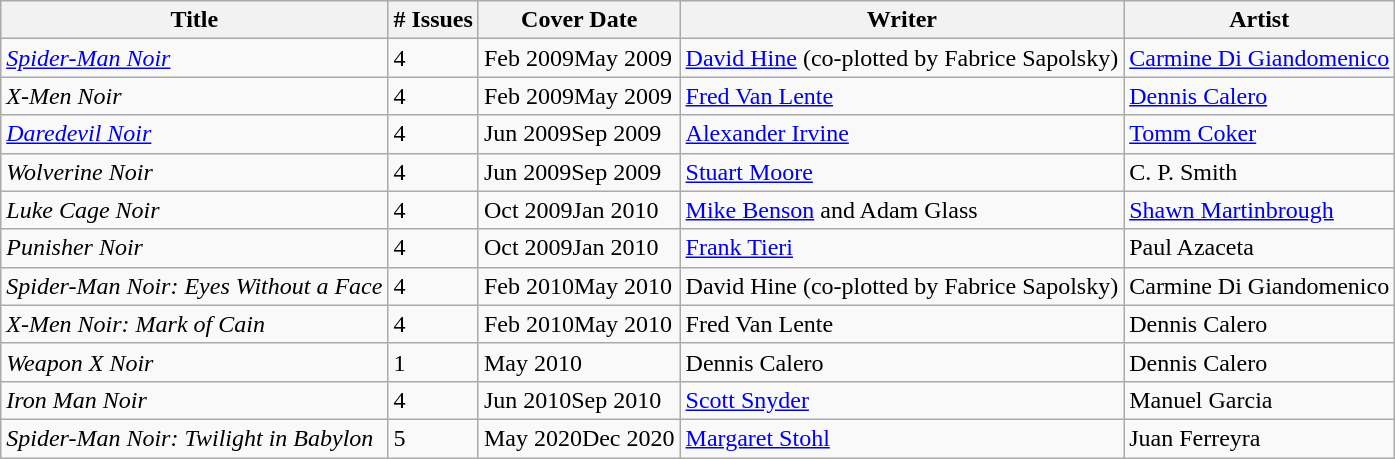<table class="wikitable sortable">
<tr>
<th>Title</th>
<th># Issues</th>
<th>Cover Date</th>
<th>Writer</th>
<th>Artist</th>
</tr>
<tr>
<td><em><a href='#'>Spider-Man Noir</a></em></td>
<td>4</td>
<td data-sort-value="2009-02">Feb 2009May 2009</td>
<td><a href='#'>David Hine</a> (co-plotted by Fabrice Sapolsky)</td>
<td><a href='#'>Carmine Di Giandomenico</a></td>
</tr>
<tr>
<td><em>X-Men Noir</em></td>
<td>4</td>
<td data-sort-value="2009-02">Feb 2009May 2009</td>
<td><a href='#'>Fred Van Lente</a></td>
<td><a href='#'>Dennis Calero</a></td>
</tr>
<tr>
<td><em><a href='#'>Daredevil Noir</a></em></td>
<td>4</td>
<td data-sort-value="2009-06">Jun 2009Sep 2009</td>
<td><a href='#'>Alexander Irvine</a></td>
<td><a href='#'>Tomm Coker</a></td>
</tr>
<tr>
<td><em>Wolverine Noir</em></td>
<td>4</td>
<td data-sort-value="2009-06">Jun 2009Sep 2009</td>
<td><a href='#'>Stuart Moore</a></td>
<td>C. P. Smith</td>
</tr>
<tr>
<td><em>Luke Cage Noir</em></td>
<td>4</td>
<td data-sort-value="2009-10">Oct 2009Jan 2010</td>
<td><a href='#'>Mike Benson</a> and Adam Glass</td>
<td><a href='#'>Shawn Martinbrough</a></td>
</tr>
<tr>
<td><em>Punisher Noir</em></td>
<td>4</td>
<td data-sort-value="2009-10">Oct 2009Jan 2010</td>
<td><a href='#'>Frank Tieri</a></td>
<td>Paul Azaceta</td>
</tr>
<tr>
<td><em>Spider-Man Noir: Eyes Without a Face</em></td>
<td>4</td>
<td data-sort-value="2010-02">Feb 2010May 2010</td>
<td>David Hine (co-plotted by Fabrice Sapolsky)</td>
<td>Carmine Di Giandomenico</td>
</tr>
<tr>
<td><em>X-Men Noir: Mark of Cain</em></td>
<td>4</td>
<td data-sort-value="2010-02">Feb 2010May 2010</td>
<td>Fred Van Lente</td>
<td>Dennis Calero</td>
</tr>
<tr>
<td><em>Weapon X Noir</em></td>
<td>1</td>
<td data-sort-value="2010-05">May 2010</td>
<td>Dennis Calero</td>
<td>Dennis Calero</td>
</tr>
<tr>
<td><em>Iron Man Noir</em></td>
<td>4</td>
<td data-sort-value="2010-06">Jun 2010Sep 2010</td>
<td><a href='#'>Scott Snyder</a></td>
<td>Manuel Garcia</td>
</tr>
<tr>
<td><em>Spider-Man Noir: Twilight in Babylon</em></td>
<td>5</td>
<td data-sort-value="2020-05">May 2020Dec 2020</td>
<td><a href='#'>Margaret Stohl</a></td>
<td>Juan Ferreyra</td>
</tr>
</table>
